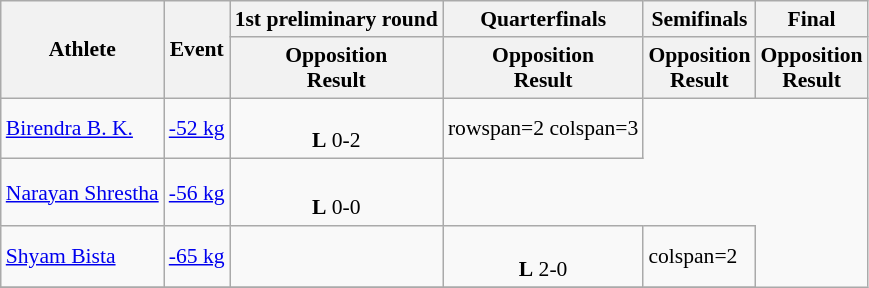<table class="wikitable" border="1" style="font-size:90%">
<tr>
<th rowspan=2>Athlete</th>
<th rowspan=2>Event</th>
<th>1st preliminary round</th>
<th>Quarterfinals</th>
<th>Semifinals</th>
<th>Final</th>
</tr>
<tr>
<th>Opposition<br>Result</th>
<th>Opposition<br>Result</th>
<th>Opposition<br>Result</th>
<th>Opposition<br>Result</th>
</tr>
<tr>
<td><a href='#'>Birendra B. K.</a></td>
<td><a href='#'>-52 kg</a></td>
<td align=center> <br> <strong>L</strong> 0-2</td>
<td>rowspan=2 colspan=3 </td>
</tr>
<tr>
<td><a href='#'>Narayan Shrestha</a></td>
<td><a href='#'>-56 kg</a></td>
<td align=center> <br> <strong>L</strong> 0-0<sup><strong></strong></sup></td>
</tr>
<tr>
<td><a href='#'>Shyam Bista</a></td>
<td><a href='#'>-65 kg</a></td>
<td></td>
<td align=center> <br> <strong>L</strong> 2-0</td>
<td>colspan=2 </td>
</tr>
<tr>
</tr>
</table>
